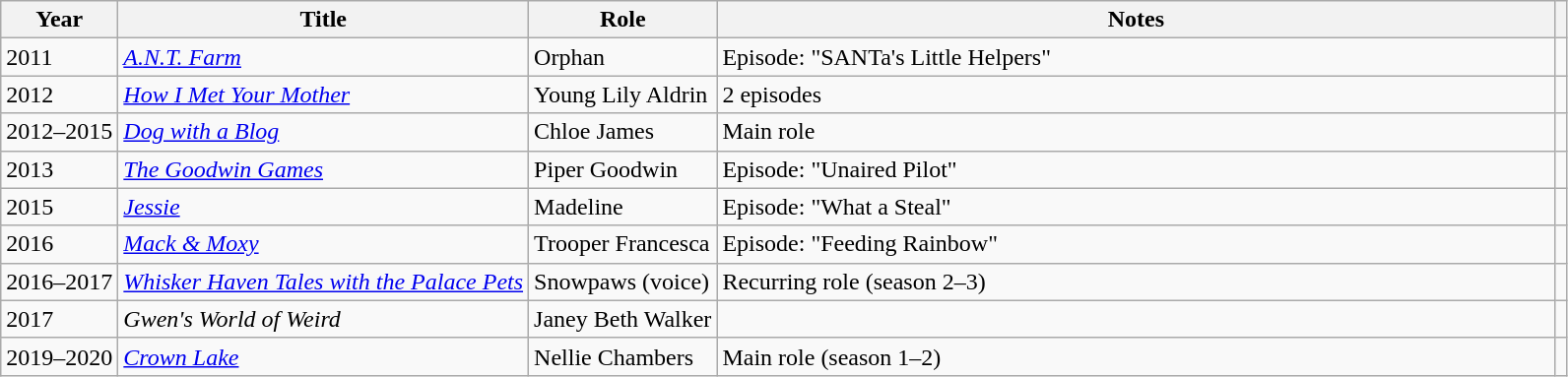<table class="wikitable sortable">
<tr>
<th scope="col">Year</th>
<th scope="col">Title</th>
<th scope="col">Role</th>
<th scope="col" class="unsortable" style="width: 35em">Notes</th>
<th scope="col" class="unsortable"></th>
</tr>
<tr>
<td>2011</td>
<td><em><a href='#'>A.N.T. Farm</a></em></td>
<td>Orphan</td>
<td>Episode: "SANTa's Little Helpers"</td>
<td></td>
</tr>
<tr>
<td>2012</td>
<td><em><a href='#'>How I Met Your Mother</a></em></td>
<td>Young Lily Aldrin</td>
<td>2 episodes</td>
<td></td>
</tr>
<tr>
<td>2012–2015</td>
<td><em><a href='#'>Dog with a Blog</a></em></td>
<td>Chloe James</td>
<td>Main role</td>
<td></td>
</tr>
<tr>
<td>2013</td>
<td><em><a href='#'>The Goodwin Games</a></em></td>
<td>Piper Goodwin</td>
<td>Episode: "Unaired Pilot"</td>
<td></td>
</tr>
<tr>
<td>2015</td>
<td><em><a href='#'>Jessie</a></em></td>
<td>Madeline</td>
<td>Episode: "What a Steal"</td>
<td></td>
</tr>
<tr>
<td>2016</td>
<td><em><a href='#'>Mack & Moxy</a></em></td>
<td>Trooper Francesca</td>
<td>Episode: "Feeding Rainbow"</td>
<td></td>
</tr>
<tr>
<td>2016–2017</td>
<td><em><a href='#'>Whisker Haven Tales with the Palace Pets</a></em></td>
<td>Snowpaws (voice)</td>
<td>Recurring role (season 2–3)</td>
<td></td>
</tr>
<tr>
<td>2017</td>
<td><em>Gwen's World of Weird</em></td>
<td>Janey Beth Walker</td>
<td></td>
<td></td>
</tr>
<tr>
<td>2019–2020</td>
<td><em><a href='#'>Crown Lake</a></em></td>
<td>Nellie Chambers</td>
<td>Main role (season 1–2)</td>
<td></td>
</tr>
</table>
